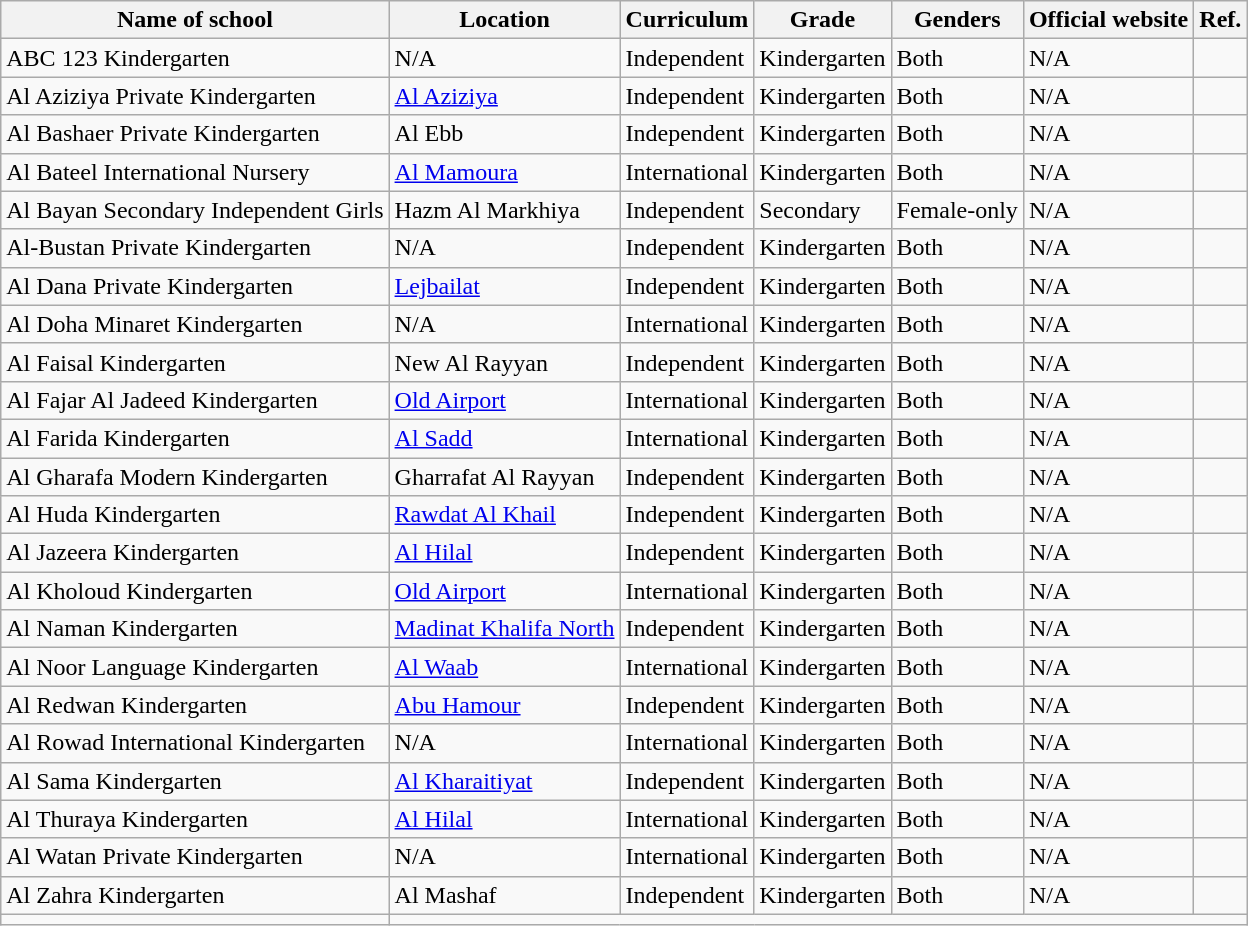<table class="wikitable">
<tr>
<th>Name of school</th>
<th>Location</th>
<th>Curriculum</th>
<th>Grade</th>
<th>Genders</th>
<th>Official website</th>
<th>Ref.</th>
</tr>
<tr>
<td>ABC 123 Kindergarten</td>
<td>N/A</td>
<td>Independent</td>
<td>Kindergarten</td>
<td>Both</td>
<td>N/A</td>
<td></td>
</tr>
<tr>
<td>Al Aziziya Private Kindergarten</td>
<td><a href='#'>Al Aziziya</a></td>
<td>Independent</td>
<td>Kindergarten</td>
<td>Both</td>
<td>N/A</td>
<td></td>
</tr>
<tr>
<td>Al Bashaer Private Kindergarten</td>
<td>Al Ebb</td>
<td>Independent</td>
<td>Kindergarten</td>
<td>Both</td>
<td>N/A</td>
<td></td>
</tr>
<tr>
<td>Al Bateel International Nursery</td>
<td><a href='#'>Al Mamoura</a></td>
<td>International</td>
<td>Kindergarten</td>
<td>Both</td>
<td>N/A</td>
<td></td>
</tr>
<tr>
<td>Al Bayan Secondary Independent Girls</td>
<td>Hazm Al Markhiya</td>
<td>Independent</td>
<td>Secondary</td>
<td>Female-only</td>
<td>N/A</td>
<td></td>
</tr>
<tr>
<td>Al-Bustan Private Kindergarten</td>
<td>N/A</td>
<td>Independent</td>
<td>Kindergarten</td>
<td>Both</td>
<td>N/A</td>
<td></td>
</tr>
<tr>
<td>Al Dana Private Kindergarten</td>
<td><a href='#'>Lejbailat</a></td>
<td>Independent</td>
<td>Kindergarten</td>
<td>Both</td>
<td>N/A</td>
<td></td>
</tr>
<tr>
<td>Al Doha Minaret Kindergarten</td>
<td>N/A</td>
<td>International</td>
<td>Kindergarten</td>
<td>Both</td>
<td>N/A</td>
<td></td>
</tr>
<tr>
<td>Al Faisal Kindergarten</td>
<td>New Al Rayyan</td>
<td>Independent</td>
<td>Kindergarten</td>
<td>Both</td>
<td>N/A</td>
<td></td>
</tr>
<tr>
<td>Al Fajar Al Jadeed Kindergarten</td>
<td><a href='#'>Old Airport</a></td>
<td>International</td>
<td>Kindergarten</td>
<td>Both</td>
<td>N/A</td>
<td></td>
</tr>
<tr>
<td>Al Farida Kindergarten</td>
<td><a href='#'>Al Sadd</a></td>
<td>International</td>
<td>Kindergarten</td>
<td>Both</td>
<td>N/A</td>
<td></td>
</tr>
<tr>
<td>Al Gharafa Modern Kindergarten</td>
<td>Gharrafat Al Rayyan</td>
<td>Independent</td>
<td>Kindergarten</td>
<td>Both</td>
<td>N/A</td>
<td></td>
</tr>
<tr>
<td>Al Huda Kindergarten</td>
<td><a href='#'>Rawdat Al Khail</a></td>
<td>Independent</td>
<td>Kindergarten</td>
<td>Both</td>
<td>N/A</td>
<td></td>
</tr>
<tr>
<td>Al Jazeera Kindergarten</td>
<td><a href='#'>Al Hilal</a></td>
<td>Independent</td>
<td>Kindergarten</td>
<td>Both</td>
<td>N/A</td>
<td></td>
</tr>
<tr>
<td>Al Kholoud Kindergarten</td>
<td><a href='#'>Old Airport</a></td>
<td>International</td>
<td>Kindergarten</td>
<td>Both</td>
<td>N/A</td>
<td></td>
</tr>
<tr>
<td>Al Naman Kindergarten</td>
<td><a href='#'>Madinat Khalifa North</a></td>
<td>Independent</td>
<td>Kindergarten</td>
<td>Both</td>
<td>N/A</td>
<td></td>
</tr>
<tr>
<td>Al Noor Language Kindergarten</td>
<td><a href='#'>Al Waab</a></td>
<td>International</td>
<td>Kindergarten</td>
<td>Both</td>
<td>N/A</td>
<td></td>
</tr>
<tr>
<td>Al Redwan Kindergarten</td>
<td><a href='#'>Abu Hamour</a></td>
<td>Independent</td>
<td>Kindergarten</td>
<td>Both</td>
<td>N/A</td>
<td></td>
</tr>
<tr>
<td>Al Rowad International Kindergarten</td>
<td>N/A</td>
<td>International</td>
<td>Kindergarten</td>
<td>Both</td>
<td>N/A</td>
<td></td>
</tr>
<tr>
<td>Al Sama Kindergarten</td>
<td><a href='#'>Al Kharaitiyat</a></td>
<td>Independent</td>
<td>Kindergarten</td>
<td>Both</td>
<td>N/A</td>
<td></td>
</tr>
<tr>
<td>Al Thuraya Kindergarten</td>
<td><a href='#'>Al Hilal</a></td>
<td>International</td>
<td>Kindergarten</td>
<td>Both</td>
<td>N/A</td>
<td></td>
</tr>
<tr>
<td>Al Watan Private Kindergarten</td>
<td>N/A</td>
<td>International</td>
<td>Kindergarten</td>
<td>Both</td>
<td>N/A</td>
<td></td>
</tr>
<tr>
<td>Al Zahra Kindergarten</td>
<td>Al Mashaf</td>
<td>Independent</td>
<td>Kindergarten</td>
<td>Both</td>
<td>N/A</td>
<td></td>
</tr>
<tr>
<td></td>
</tr>
</table>
